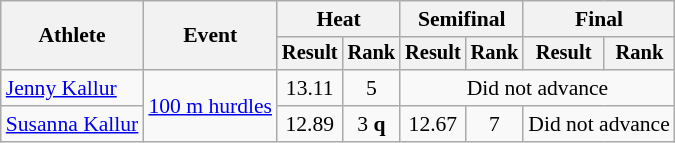<table class=wikitable style="font-size:90%">
<tr>
<th rowspan="2">Athlete</th>
<th rowspan="2">Event</th>
<th colspan="2">Heat</th>
<th colspan="2">Semifinal</th>
<th colspan="2">Final</th>
</tr>
<tr style="font-size:95%">
<th>Result</th>
<th>Rank</th>
<th>Result</th>
<th>Rank</th>
<th>Result</th>
<th>Rank</th>
</tr>
<tr align=center>
<td align=left><a href='#'>Jenny Kallur</a></td>
<td align=left rowspan=2><a href='#'>100 m hurdles</a></td>
<td>13.11</td>
<td>5</td>
<td colspan=4>Did not advance</td>
</tr>
<tr align=center>
<td align=left><a href='#'>Susanna Kallur</a></td>
<td>12.89</td>
<td>3 <strong>q</strong></td>
<td>12.67</td>
<td>7</td>
<td colspan=2>Did not advance</td>
</tr>
</table>
